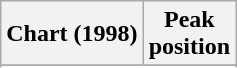<table class="wikitable sortable plainrowheaders">
<tr>
<th>Chart (1998)</th>
<th>Peak<br>position</th>
</tr>
<tr>
</tr>
<tr>
</tr>
<tr>
</tr>
<tr>
</tr>
</table>
